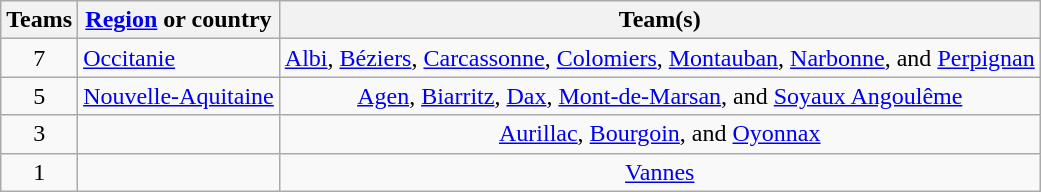<table class="wikitable" style="text-align:center">
<tr>
<th>Teams</th>
<th><a href='#'>Region</a> or country</th>
<th>Team(s)</th>
</tr>
<tr>
<td>7</td>
<td align="left"><a href='#'>Occitanie</a></td>
<td><a href='#'>Albi</a>, <a href='#'>Béziers</a>, <a href='#'>Carcassonne</a>, <a href='#'>Colomiers</a>, <a href='#'>Montauban</a>, <a href='#'>Narbonne</a>, and <a href='#'>Perpignan</a></td>
</tr>
<tr>
<td>5</td>
<td align="left"><a href='#'>Nouvelle-Aquitaine</a></td>
<td><a href='#'>Agen</a>, <a href='#'>Biarritz</a>, <a href='#'>Dax</a>, <a href='#'>Mont-de-Marsan</a>, and <a href='#'>Soyaux Angoulême</a></td>
</tr>
<tr>
<td>3</td>
<td align="left"></td>
<td><a href='#'>Aurillac</a>, <a href='#'>Bourgoin</a>, and <a href='#'>Oyonnax</a></td>
</tr>
<tr>
<td>1</td>
<td align="left"></td>
<td><a href='#'>Vannes</a></td>
</tr>
</table>
